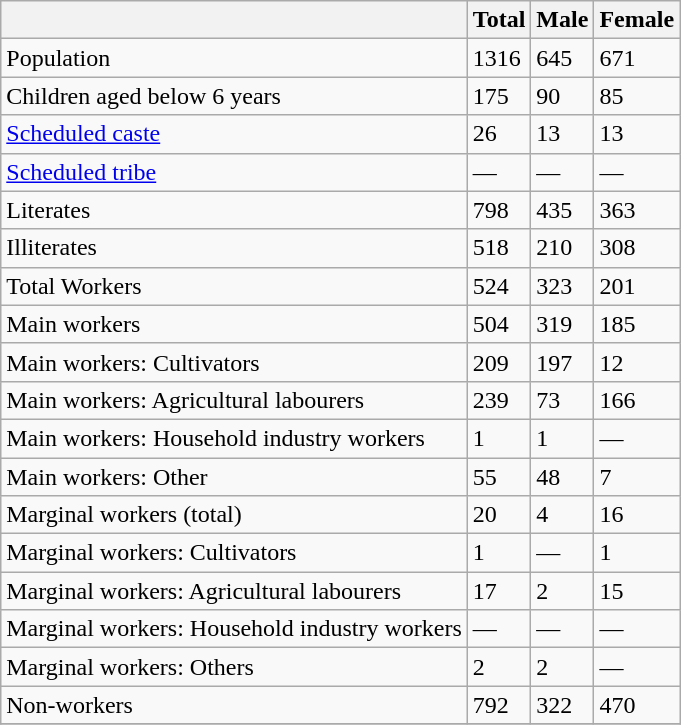<table class="wikitable sortable">
<tr>
<th></th>
<th>Total</th>
<th>Male</th>
<th>Female</th>
</tr>
<tr>
<td>Population</td>
<td>1316</td>
<td>645</td>
<td>671</td>
</tr>
<tr>
<td>Children aged below 6 years</td>
<td>175</td>
<td>90</td>
<td>85</td>
</tr>
<tr>
<td><a href='#'>Scheduled caste</a></td>
<td>26</td>
<td>13</td>
<td>13</td>
</tr>
<tr>
<td><a href='#'>Scheduled tribe</a></td>
<td>—</td>
<td>—</td>
<td>—</td>
</tr>
<tr>
<td>Literates</td>
<td>798</td>
<td>435</td>
<td>363</td>
</tr>
<tr>
<td>Illiterates</td>
<td>518</td>
<td>210</td>
<td>308</td>
</tr>
<tr>
<td>Total Workers</td>
<td>524</td>
<td>323</td>
<td>201</td>
</tr>
<tr>
<td>Main workers</td>
<td>504</td>
<td>319</td>
<td>185</td>
</tr>
<tr>
<td>Main workers: Cultivators</td>
<td>209</td>
<td>197</td>
<td>12</td>
</tr>
<tr>
<td>Main workers: Agricultural labourers</td>
<td>239</td>
<td>73</td>
<td>166</td>
</tr>
<tr>
<td>Main workers: Household industry workers</td>
<td>1</td>
<td>1</td>
<td>—</td>
</tr>
<tr>
<td>Main workers: Other</td>
<td>55</td>
<td>48</td>
<td>7</td>
</tr>
<tr>
<td>Marginal workers (total)</td>
<td>20</td>
<td>4</td>
<td>16</td>
</tr>
<tr>
<td>Marginal workers: Cultivators</td>
<td>1</td>
<td>—</td>
<td>1</td>
</tr>
<tr>
<td>Marginal workers: Agricultural labourers</td>
<td>17</td>
<td>2</td>
<td>15</td>
</tr>
<tr>
<td>Marginal workers: Household industry workers</td>
<td>—</td>
<td>—</td>
<td>—</td>
</tr>
<tr>
<td>Marginal workers: Others</td>
<td>2</td>
<td>2</td>
<td>—</td>
</tr>
<tr>
<td>Non-workers</td>
<td>792</td>
<td>322</td>
<td>470</td>
</tr>
<tr>
</tr>
</table>
